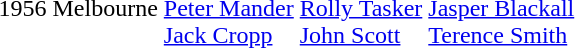<table>
<tr>
<td style="align:center;">1956 Melbourne <br><em></em></td>
<td><br><a href='#'>Peter Mander</a><br><a href='#'>Jack Cropp</a></td>
<td><br><a href='#'>Rolly Tasker</a><br><a href='#'>John Scott</a></td>
<td><br><a href='#'>Jasper Blackall</a><br><a href='#'>Terence Smith</a></td>
</tr>
</table>
